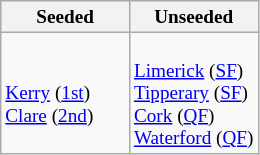<table class="wikitable" style="font-size:80%">
<tr>
<th width="50%">Seeded</th>
<th width="50%">Unseeded</th>
</tr>
<tr>
<td><br> <a href='#'>Kerry</a> (<a href='#'>1st</a>)<br> <a href='#'>Clare</a> (<a href='#'>2nd</a>)</td>
<td><br> <a href='#'>Limerick</a> (<a href='#'>SF</a>)<br> <a href='#'>Tipperary</a> (<a href='#'>SF</a>)<br> <a href='#'>Cork</a> (<a href='#'>QF</a>)<br> <a href='#'>Waterford</a> (<a href='#'>QF</a>)</td>
</tr>
</table>
